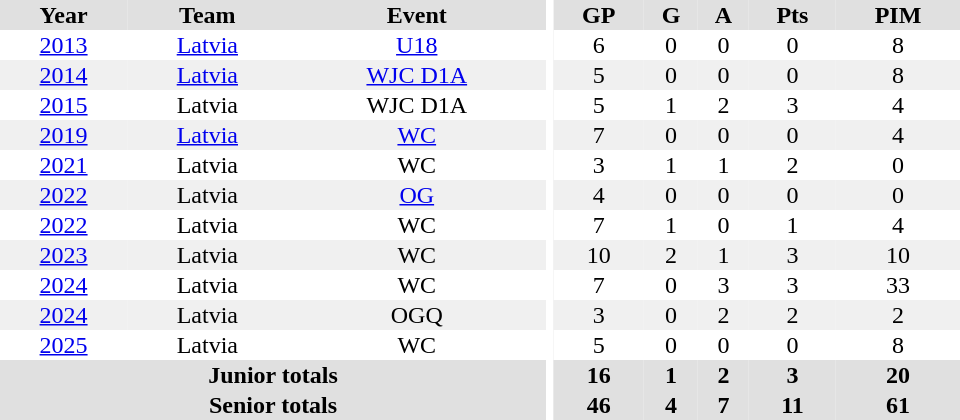<table border="0" cellpadding="1" cellspacing="0" ID="Table3" style="text-align:center; width:40em">
<tr ALIGN="center" bgcolor="#e0e0e0">
<th>Year</th>
<th>Team</th>
<th>Event</th>
<th rowspan="99" bgcolor="#ffffff"></th>
<th>GP</th>
<th>G</th>
<th>A</th>
<th>Pts</th>
<th>PIM</th>
</tr>
<tr>
<td><a href='#'>2013</a></td>
<td><a href='#'>Latvia</a></td>
<td><a href='#'>U18</a></td>
<td>6</td>
<td>0</td>
<td>0</td>
<td>0</td>
<td>8</td>
</tr>
<tr bgcolor="#f0f0f0">
<td><a href='#'>2014</a></td>
<td><a href='#'>Latvia</a></td>
<td><a href='#'>WJC D1A</a></td>
<td>5</td>
<td>0</td>
<td>0</td>
<td>0</td>
<td>8</td>
</tr>
<tr>
<td><a href='#'>2015</a></td>
<td>Latvia</td>
<td>WJC D1A</td>
<td>5</td>
<td>1</td>
<td>2</td>
<td>3</td>
<td>4</td>
</tr>
<tr bgcolor="#f0f0f0">
<td><a href='#'>2019</a></td>
<td><a href='#'>Latvia</a></td>
<td><a href='#'>WC</a></td>
<td>7</td>
<td>0</td>
<td>0</td>
<td>0</td>
<td>4</td>
</tr>
<tr>
<td><a href='#'>2021</a></td>
<td>Latvia</td>
<td>WC</td>
<td>3</td>
<td>1</td>
<td>1</td>
<td>2</td>
<td>0</td>
</tr>
<tr bgcolor="#f0f0f0">
<td><a href='#'>2022</a></td>
<td>Latvia</td>
<td><a href='#'>OG</a></td>
<td>4</td>
<td>0</td>
<td>0</td>
<td>0</td>
<td>0</td>
</tr>
<tr>
<td><a href='#'>2022</a></td>
<td>Latvia</td>
<td>WC</td>
<td>7</td>
<td>1</td>
<td>0</td>
<td>1</td>
<td>4</td>
</tr>
<tr bgcolor="#f0f0f0">
<td><a href='#'>2023</a></td>
<td>Latvia</td>
<td>WC</td>
<td>10</td>
<td>2</td>
<td>1</td>
<td>3</td>
<td>10</td>
</tr>
<tr>
<td><a href='#'>2024</a></td>
<td>Latvia</td>
<td>WC</td>
<td>7</td>
<td>0</td>
<td>3</td>
<td>3</td>
<td>33</td>
</tr>
<tr bgcolor="#f0f0f0">
<td><a href='#'>2024</a></td>
<td>Latvia</td>
<td>OGQ</td>
<td>3</td>
<td>0</td>
<td>2</td>
<td>2</td>
<td>2</td>
</tr>
<tr>
<td><a href='#'>2025</a></td>
<td>Latvia</td>
<td>WC</td>
<td>5</td>
<td>0</td>
<td>0</td>
<td>0</td>
<td>8</td>
</tr>
<tr bgcolor="#e0e0e0">
<th colspan="3">Junior totals</th>
<th>16</th>
<th>1</th>
<th>2</th>
<th>3</th>
<th>20</th>
</tr>
<tr bgcolor="#e0e0e0">
<th colspan="3">Senior totals</th>
<th>46</th>
<th>4</th>
<th>7</th>
<th>11</th>
<th>61</th>
</tr>
</table>
